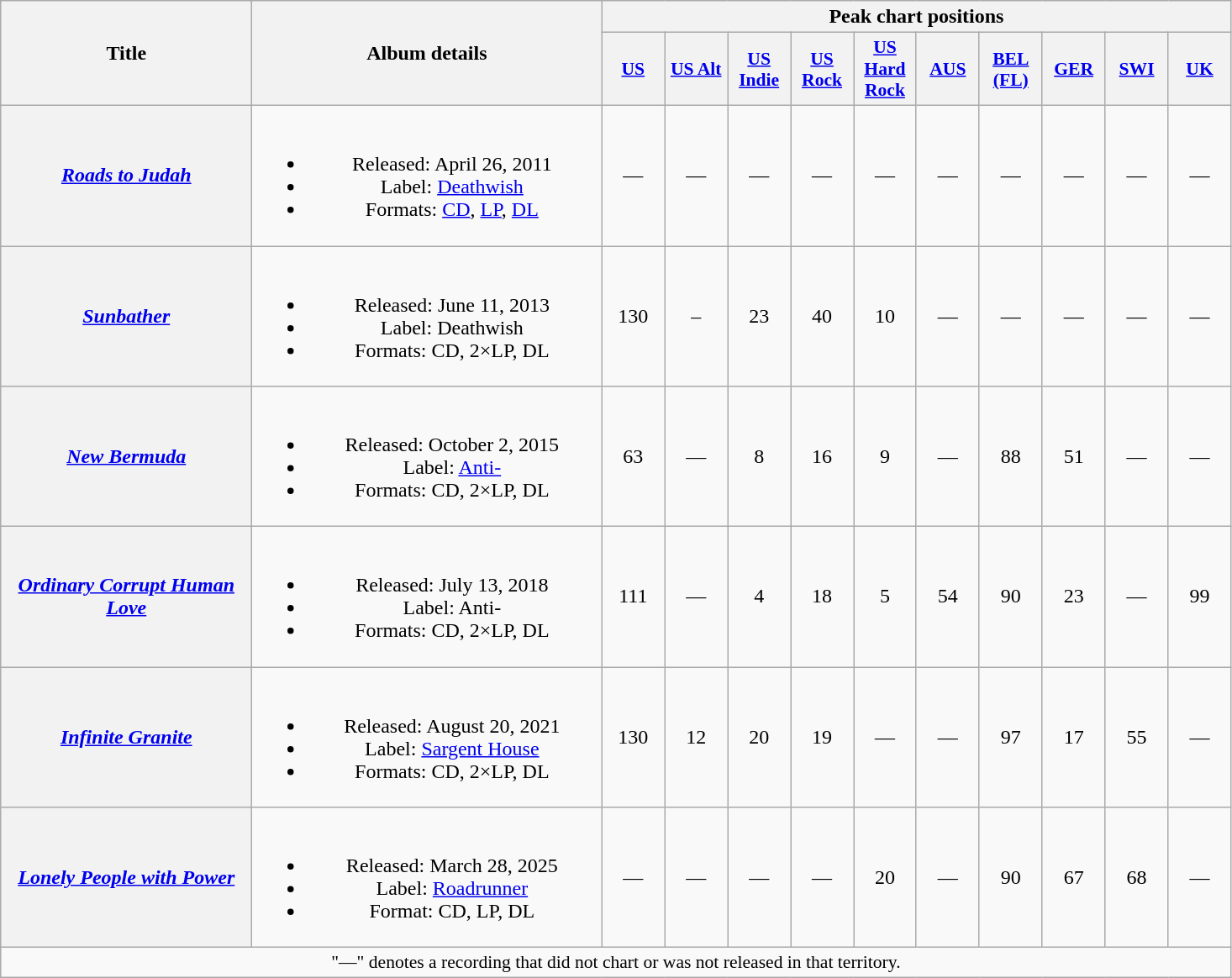<table class="wikitable plainrowheaders" style="text-align:center;">
<tr>
<th scope="col" rowspan="2" style="width:12em;">Title</th>
<th scope="col" rowspan="2" width="270">Album details</th>
<th scope="col" colspan="10">Peak chart positions</th>
</tr>
<tr>
<th scope="col" style="width:3em;font-size:90%;"><a href='#'>US</a><br></th>
<th scope="col" style="width:3em;font-size:90%;"><a href='#'>US Alt</a><br></th>
<th scope="col" style="width:3em;font-size:90%;"><a href='#'>US Indie</a><br></th>
<th scope="col" style="width:3em;font-size:90%;"><a href='#'>US Rock</a><br></th>
<th scope="col" style="width:3em;font-size:90%;"><a href='#'>US Hard Rock</a><br></th>
<th scope="col" style="width:3em;font-size:90%;"><a href='#'>AUS</a><br></th>
<th scope="col" style="width:3em;font-size:90%;"><a href='#'>BEL<br>(FL)</a><br></th>
<th scope="col" style="width:3em;font-size:90%;"><a href='#'>GER</a><br></th>
<th scope="col" style="width:3em;font-size:90%;"><a href='#'>SWI</a><br></th>
<th scope="col" style="width:3em;font-size:90%;"><a href='#'>UK</a><br></th>
</tr>
<tr>
<th scope="row"><em><a href='#'>Roads to Judah</a></em></th>
<td><br><ul><li>Released: April 26, 2011</li><li>Label: <a href='#'>Deathwish</a></li><li>Formats: <a href='#'>CD</a>, <a href='#'>LP</a>, <a href='#'>DL</a></li></ul></td>
<td>—</td>
<td>—</td>
<td>—</td>
<td>—</td>
<td>—</td>
<td>—</td>
<td>—</td>
<td>—</td>
<td>—</td>
<td>—</td>
</tr>
<tr>
<th scope="row"><em><a href='#'>Sunbather</a></em></th>
<td><br><ul><li>Released: June 11, 2013</li><li>Label: Deathwish</li><li>Formats: CD, 2×LP, DL</li></ul></td>
<td>130</td>
<td>–</td>
<td>23</td>
<td>40</td>
<td>10</td>
<td>—</td>
<td>—</td>
<td>—</td>
<td>—</td>
<td>—</td>
</tr>
<tr>
<th scope="row"><em><a href='#'>New Bermuda</a></em></th>
<td><br><ul><li>Released: October 2, 2015</li><li>Label: <a href='#'>Anti-</a></li><li>Formats: CD, 2×LP, DL</li></ul></td>
<td>63</td>
<td>—</td>
<td>8</td>
<td>16</td>
<td>9</td>
<td>—</td>
<td>88</td>
<td>51</td>
<td>—</td>
<td>—</td>
</tr>
<tr>
<th scope="row"><em><a href='#'>Ordinary Corrupt Human Love</a></em></th>
<td><br><ul><li>Released: July 13, 2018</li><li>Label: Anti-</li><li>Formats: CD, 2×LP, DL</li></ul></td>
<td>111</td>
<td>—</td>
<td>4</td>
<td>18</td>
<td>5</td>
<td>54</td>
<td>90</td>
<td>23</td>
<td>—</td>
<td>99</td>
</tr>
<tr>
<th scope="row"><em><a href='#'>Infinite Granite</a></em></th>
<td><br><ul><li>Released: August 20, 2021</li><li>Label: <a href='#'>Sargent House</a></li><li>Formats: CD, 2×LP, DL</li></ul></td>
<td>130</td>
<td>12</td>
<td>20</td>
<td>19</td>
<td>—</td>
<td>—</td>
<td>97</td>
<td>17</td>
<td>55</td>
<td>—</td>
</tr>
<tr>
<th scope="row"><em><a href='#'>Lonely People with Power</a></em></th>
<td><br><ul><li>Released: March 28, 2025</li><li>Label: <a href='#'>Roadrunner</a></li><li>Format: CD, LP, DL</li></ul></td>
<td>—</td>
<td>—</td>
<td>—</td>
<td>—</td>
<td>20</td>
<td>—</td>
<td>90</td>
<td>67</td>
<td>68</td>
<td>—</td>
</tr>
<tr>
<td colspan="12" style="font-size:90%">"—" denotes a recording that did not chart or was not released in that territory.</td>
</tr>
</table>
